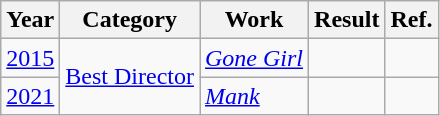<table class="wikitable plainrowheaders">
<tr>
<th scope="col">Year</th>
<th scope="col">Category</th>
<th scope="col">Work</th>
<th scope="col">Result</th>
<th scope="col">Ref.</th>
</tr>
<tr>
<td style="text-align:center"><a href='#'>2015</a></td>
<td rowspan=2><a href='#'>Best Director</a></td>
<td><em><a href='#'>Gone Girl</a></em></td>
<td></td>
<td style="text-align:center"></td>
</tr>
<tr>
<td style="text-align:center"><a href='#'>2021</a></td>
<td><em><a href='#'>Mank</a></em></td>
<td></td>
<td></td>
</tr>
</table>
